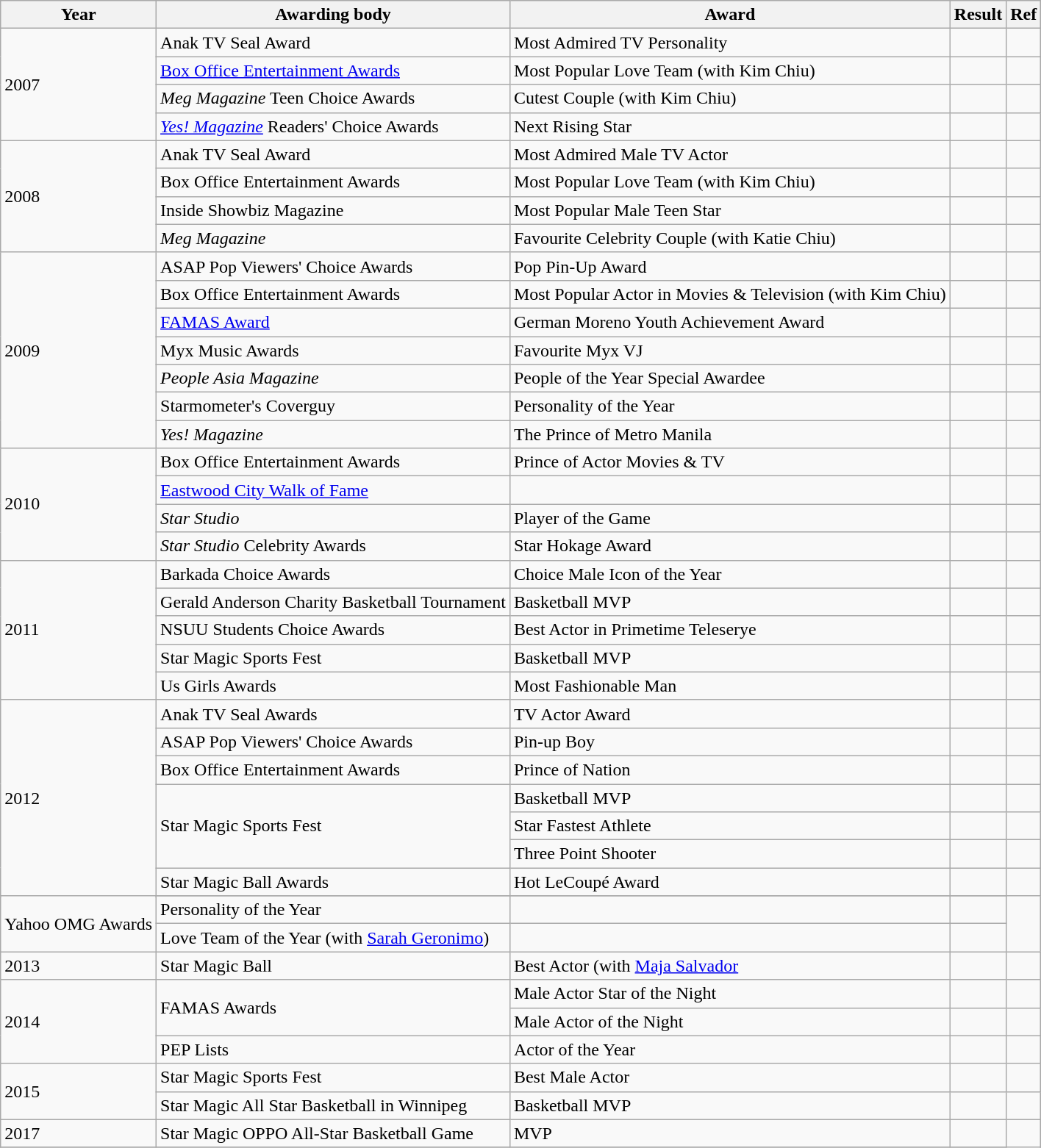<table class="wikitable sortable">
<tr>
<th>Year</th>
<th>Awarding body</th>
<th>Award</th>
<th>Result</th>
<th>Ref</th>
</tr>
<tr>
<td rowspan="4">2007</td>
<td>Anak TV Seal Award</td>
<td>Most Admired TV Personality</td>
<td></td>
<td></td>
</tr>
<tr>
<td><a href='#'>Box Office Entertainment Awards</a></td>
<td>Most Popular Love Team (with Kim Chiu)</td>
<td></td>
<td></td>
</tr>
<tr>
<td><em>Meg Magazine</em> Teen Choice Awards</td>
<td>Cutest Couple (with Kim Chiu)</td>
<td></td>
<td></td>
</tr>
<tr>
<td><em><a href='#'>Yes! Magazine</a></em> Readers' Choice Awards</td>
<td>Next Rising Star</td>
<td></td>
<td></td>
</tr>
<tr>
<td rowspan="4">2008</td>
<td>Anak TV Seal Award</td>
<td>Most Admired Male TV Actor</td>
<td></td>
<td></td>
</tr>
<tr>
<td>Box Office Entertainment Awards</td>
<td>Most Popular Love Team (with Kim Chiu)</td>
<td></td>
<td></td>
</tr>
<tr>
<td>Inside Showbiz Magazine</td>
<td>Most Popular Male Teen Star</td>
<td></td>
<td></td>
</tr>
<tr>
<td><em>Meg Magazine</em></td>
<td>Favourite Celebrity Couple (with Katie Chiu)</td>
<td></td>
<td></td>
</tr>
<tr>
<td rowspan="7">2009</td>
<td>ASAP Pop Viewers' Choice Awards</td>
<td>Pop Pin-Up Award</td>
<td></td>
<td></td>
</tr>
<tr>
<td>Box Office Entertainment Awards</td>
<td>Most Popular Actor in Movies & Television (with Kim Chiu)</td>
<td></td>
<td></td>
</tr>
<tr>
<td><a href='#'>FAMAS Award</a></td>
<td>German Moreno Youth Achievement Award</td>
<td></td>
<td></td>
</tr>
<tr>
<td>Myx Music Awards</td>
<td>Favourite Myx VJ</td>
<td></td>
<td></td>
</tr>
<tr>
<td><em>People Asia Magazine</em></td>
<td>People of the Year Special Awardee</td>
<td></td>
<td></td>
</tr>
<tr>
<td>Starmometer's Coverguy</td>
<td>Personality of the Year</td>
<td></td>
<td></td>
</tr>
<tr>
<td><em>Yes! Magazine</em></td>
<td>The Prince of Metro Manila</td>
<td></td>
<td></td>
</tr>
<tr>
<td rowspan="4">2010</td>
<td>Box Office Entertainment Awards</td>
<td>Prince of Actor Movies & TV</td>
<td></td>
<td></td>
</tr>
<tr>
<td><a href='#'>Eastwood City Walk of Fame</a></td>
<td></td>
<td></td>
<td></td>
</tr>
<tr>
<td><em>Star Studio</em></td>
<td>Player of the Game</td>
<td></td>
<td></td>
</tr>
<tr>
<td><em>Star Studio</em> Celebrity Awards</td>
<td>Star Hokage Award</td>
<td></td>
<td></td>
</tr>
<tr>
<td rowspan="5">2011</td>
<td>Barkada Choice Awards</td>
<td>Choice Male Icon of the Year</td>
<td></td>
<td></td>
</tr>
<tr>
<td>Gerald Anderson Charity Basketball Tournament</td>
<td>Basketball MVP</td>
<td></td>
<td></td>
</tr>
<tr>
<td>NSUU Students Choice Awards</td>
<td>Best Actor in Primetime Teleserye</td>
<td></td>
<td></td>
</tr>
<tr>
<td>Star Magic Sports Fest</td>
<td>Basketball MVP</td>
<td></td>
<td></td>
</tr>
<tr>
<td>Us Girls Awards</td>
<td>Most Fashionable Man</td>
<td></td>
<td></td>
</tr>
<tr>
<td rowspan="9">2012</td>
<td>Anak TV Seal Awards</td>
<td>TV Actor Award</td>
<td></td>
<td></td>
</tr>
<tr>
<td>ASAP Pop Viewers' Choice Awards</td>
<td>Pin-up Boy</td>
<td></td>
<td></td>
</tr>
<tr>
<td>Box Office Entertainment Awards</td>
<td>Prince of Nation</td>
<td></td>
<td></td>
</tr>
<tr>
<td rowspan="3">Star Magic Sports Fest</td>
<td>Basketball MVP</td>
<td></td>
<td></td>
</tr>
<tr>
<td>Star Fastest Athlete</td>
<td></td>
<td></td>
</tr>
<tr>
<td>Three Point Shooter</td>
<td></td>
<td></td>
</tr>
<tr>
<td>Star Magic Ball Awards</td>
<td>Hot LeCoupé Award</td>
<td></td>
<td></td>
</tr>
<tr>
</tr>
<tr>
</tr>
<tr>
<td rowspan="2">Yahoo OMG Awards</td>
<td>Personality of the Year</td>
<td></td>
<td></td>
</tr>
<tr>
<td>Love Team of the Year (with <a href='#'>Sarah Geronimo</a>)</td>
<td></td>
<td></td>
</tr>
<tr>
<td>2013</td>
<td>Star Magic Ball</td>
<td>Best Actor (with <a href='#'>Maja Salvador</a></td>
<td></td>
<td></td>
</tr>
<tr>
<td rowspan="3">2014</td>
<td rowspan="2">FAMAS Awards</td>
<td>Male Actor Star of the Night</td>
<td></td>
<td></td>
</tr>
<tr>
<td>Male Actor of the Night</td>
<td></td>
<td></td>
</tr>
<tr>
<td>PEP Lists</td>
<td>Actor of the Year</td>
<td></td>
<td></td>
</tr>
<tr>
<td rowspan="2">2015</td>
<td>Star Magic Sports Fest</td>
<td>Best Male Actor</td>
<td></td>
<td></td>
</tr>
<tr>
<td>Star Magic All Star Basketball in Winnipeg</td>
<td>Basketball MVP</td>
<td></td>
<td></td>
</tr>
<tr>
<td>2017</td>
<td>Star Magic OPPO All-Star Basketball Game</td>
<td>MVP</td>
<td></td>
</tr>
<tr>
</tr>
</table>
